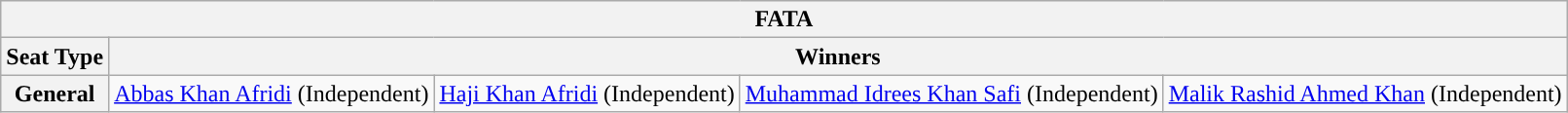<table class="wikitable">
<tr>
<th colspan="5">FATA</th>
</tr>
<tr>
<th>Seat Type</th>
<th colspan="4">Winners</th>
</tr>
<tr>
<th>General</th>
<td style="background:"><a href='#'>Abbas Khan Afridi</a> (Independent)</td>
<td style="background:"><a href='#'>Haji Khan Afridi</a> (Independent)</td>
<td style="background:"><a href='#'>Muhammad Idrees Khan Safi</a> (Independent)</td>
<td style="background:"><a href='#'>Malik Rashid Ahmed Khan</a> (Independent)</td>
</tr>
</table>
